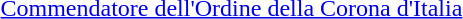<table>
<tr>
<td rowspan=2 style="width:60px; vertical-align:top;"></td>
<td><a href='#'>Commendatore dell'Ordine della Corona d'Italia</a></td>
</tr>
<tr>
<td></td>
</tr>
</table>
